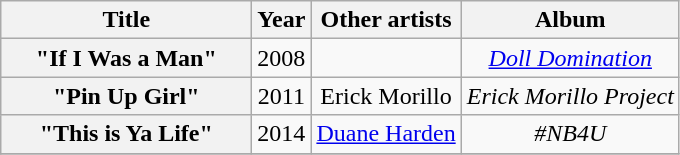<table class="wikitable plainrowheaders" style="text-align:center;">
<tr>
<th scope="col" style="width:10em;">Title</th>
<th scope="col">Year</th>
<th scope="col">Other artists</th>
<th scope="col">Album</th>
</tr>
<tr>
<th scope="row">"If I Was a Man"</th>
<td>2008</td>
<td></td>
<td><em><a href='#'>Doll Domination</a></em></td>
</tr>
<tr>
<th scope="row">"Pin Up Girl"</th>
<td>2011</td>
<td>Erick Morillo</td>
<td><em>Erick Morillo Project</em></td>
</tr>
<tr>
<th scope="row">"This is Ya Life"</th>
<td>2014</td>
<td><a href='#'>Duane Harden</a></td>
<td><em>#NB4U</em></td>
</tr>
<tr>
</tr>
</table>
